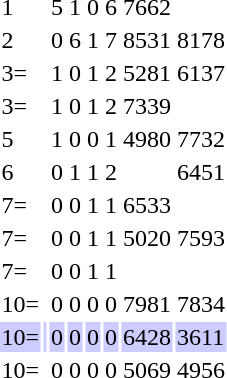<table>
<tr>
<td>1</td>
<td align="left"></td>
<td>5</td>
<td>1</td>
<td>0</td>
<td>6</td>
<td>7662</td>
<td></td>
</tr>
<tr>
<td>2</td>
<td align="left"></td>
<td>0</td>
<td>6</td>
<td>1</td>
<td>7</td>
<td>8531</td>
<td>8178</td>
</tr>
<tr>
<td>3=</td>
<td align="left"></td>
<td>1</td>
<td>0</td>
<td>1</td>
<td>2</td>
<td>5281</td>
<td>6137</td>
</tr>
<tr>
<td>3=</td>
<td align="left"></td>
<td>1</td>
<td>0</td>
<td>1</td>
<td>2</td>
<td>7339</td>
<td></td>
</tr>
<tr>
<td>5</td>
<td align="left"></td>
<td>1</td>
<td>0</td>
<td>0</td>
<td>1</td>
<td>4980</td>
<td>7732</td>
</tr>
<tr>
<td>6</td>
<td align="left"></td>
<td>0</td>
<td>1</td>
<td>1</td>
<td>2</td>
<td></td>
<td>6451</td>
</tr>
<tr>
<td>7=</td>
<td align="left"></td>
<td>0</td>
<td>0</td>
<td>1</td>
<td>1</td>
<td>6533</td>
<td></td>
</tr>
<tr>
<td>7=</td>
<td align="left"></td>
<td>0</td>
<td>0</td>
<td>1</td>
<td>1</td>
<td>5020</td>
<td>7593</td>
</tr>
<tr>
<td>7=</td>
<td align="left"></td>
<td>0</td>
<td>0</td>
<td>1</td>
<td>1</td>
<td></td>
<td></td>
</tr>
<tr>
<td>10=</td>
<td align="left"></td>
<td>0</td>
<td>0</td>
<td>0</td>
<td>0</td>
<td>7981</td>
<td>7834</td>
</tr>
<tr style="background-color:#ccccff">
<td>10=</td>
<td align="left"></td>
<td>0</td>
<td>0</td>
<td>0</td>
<td>0</td>
<td>6428</td>
<td>3611</td>
</tr>
<tr>
<td>10=</td>
<td align="left"></td>
<td>0</td>
<td>0</td>
<td>0</td>
<td>0</td>
<td>5069</td>
<td>4956</td>
</tr>
</table>
